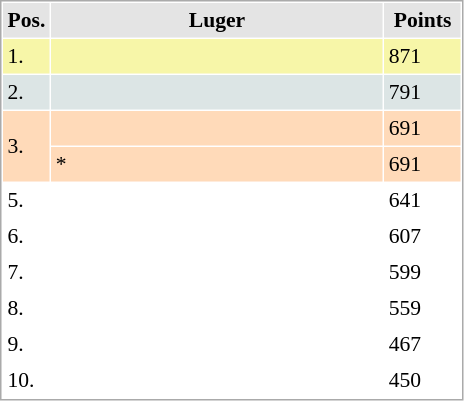<table cellspacing="1" cellpadding="3" style="border:1px solid #aaa; font-size:90%;">
<tr style="background:#e4e4e4;">
<th style="width:10px;">Pos.</th>
<th style="width:215px;">Luger</th>
<th style="width:45px;">Points</th>
</tr>
<tr style="background:#f7f6a8;">
<td>1.</td>
<td align="left"><strong></strong></td>
<td>871</td>
</tr>
<tr style="background:#dce5e5;">
<td>2.</td>
<td align="left"></td>
<td>791</td>
</tr>
<tr style="background:#ffdab9;">
<td rowspan=2>3.</td>
<td align="left"></td>
<td>691</td>
</tr>
<tr style="background:#ffdab9;">
<td align="left">*</td>
<td>691</td>
</tr>
<tr>
<td>5.</td>
<td align="left"></td>
<td>641</td>
</tr>
<tr>
<td>6.</td>
<td align="left"></td>
<td>607</td>
</tr>
<tr>
<td>7.</td>
<td align="left"></td>
<td>599</td>
</tr>
<tr>
<td>8.</td>
<td align="left"></td>
<td>559</td>
</tr>
<tr>
<td>9.</td>
<td align="left"></td>
<td>467</td>
</tr>
<tr>
<td>10.</td>
<td align="left"></td>
<td>450</td>
</tr>
</table>
